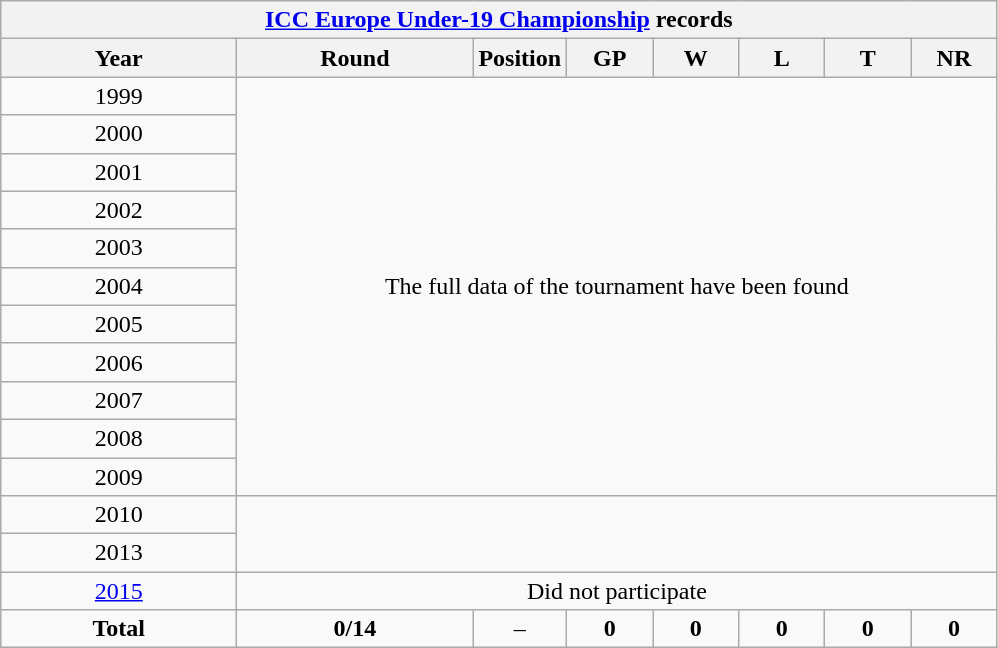<table class="wikitable" style="text-align: center; width=900px;">
<tr>
<th colspan=9><a href='#'>ICC Europe Under-19 Championship</a> records</th>
</tr>
<tr>
<th width=150>Year</th>
<th width=150>Round</th>
<th width=50>Position</th>
<th width=50>GP</th>
<th width=50>W</th>
<th width=50>L</th>
<th width=50>T</th>
<th width=50>NR</th>
</tr>
<tr>
<td> 1999</td>
<td rowspan=11 colspan=8>The full data of the tournament have been found</td>
</tr>
<tr>
<td> 2000</td>
</tr>
<tr>
<td> 2001</td>
</tr>
<tr>
<td> 2002</td>
</tr>
<tr>
<td> 2003</td>
</tr>
<tr>
<td> 2004</td>
</tr>
<tr>
<td> 2005</td>
</tr>
<tr>
<td> 2006</td>
</tr>
<tr>
<td> 2007</td>
</tr>
<tr>
<td> 2008</td>
</tr>
<tr>
<td> 2009</td>
</tr>
<tr>
<td> 2010</td>
</tr>
<tr>
<td> 2013</td>
</tr>
<tr>
<td> <a href='#'>2015</a></td>
<td colspan=8>Did not participate</td>
</tr>
<tr>
<td><strong>Total</strong></td>
<td><strong>0/14</strong></td>
<td>–</td>
<td><strong>0</strong></td>
<td><strong>0</strong></td>
<td><strong>0</strong></td>
<td><strong>0</strong></td>
<td><strong>0</strong></td>
</tr>
</table>
